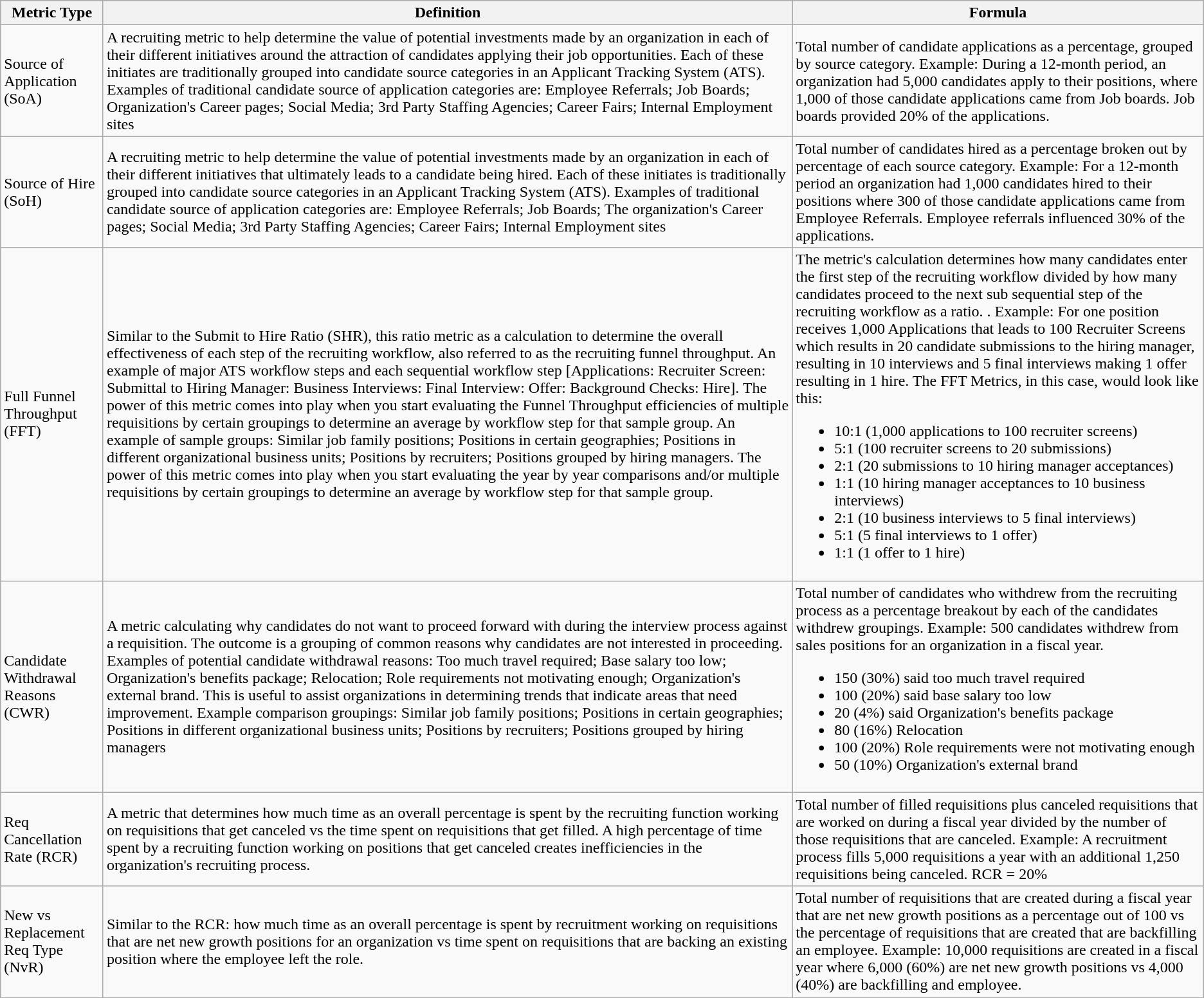<table class="wikitable">
<tr>
<th>Metric Type</th>
<th>Definition</th>
<th>Formula</th>
</tr>
<tr>
<td>Source of Application (SoA)</td>
<td>A recruiting metric to help determine the value of potential investments made by an organization in each of their different initiatives around the attraction of candidates applying their job opportunities. Each of these initiates are traditionally grouped into candidate source categories in an Applicant Tracking System (ATS). Examples of traditional candidate source of application categories are: Employee Referrals; Job Boards; Organization's Career pages; Social Media; 3rd Party Staffing Agencies; Career Fairs; Internal Employment sites</td>
<td>Total number of candidate applications as a percentage, grouped by source category. Example: During a 12-month period, an organization had 5,000 candidates apply to their positions, where 1,000 of those candidate applications came from Job boards. Job boards provided 20% of the applications.</td>
</tr>
<tr>
<td>Source of Hire (SoH)</td>
<td>A recruiting metric to help determine the value of potential investments made by an organization in each of their different initiatives that ultimately leads to a candidate being hired. Each of these initiates is traditionally grouped into candidate source categories in an Applicant Tracking System (ATS). Examples of traditional candidate source of application categories are: Employee Referrals; Job Boards; The organization's Career pages; Social Media; 3rd Party Staffing Agencies; Career Fairs; Internal Employment sites</td>
<td>Total number of candidates hired as a percentage broken out by percentage of each source category. Example: For a 12-month period an organization had 1,000 candidates hired to their positions where 300 of those candidate applications came from Employee Referrals. Employee referrals influenced 30% of the applications.</td>
</tr>
<tr>
<td>Full Funnel Throughput (FFT)</td>
<td>Similar to the Submit to Hire Ratio (SHR), this ratio metric as a calculation to determine the overall effectiveness of each step of the recruiting workflow, also referred to as the recruiting funnel throughput. An example of major ATS workflow steps and each sequential workflow step [Applications: Recruiter Screen: Submittal to Hiring Manager: Business Interviews: Final Interview: Offer: Background Checks: Hire]. The power of this metric comes into play when you start evaluating the Funnel Throughput efficiencies of multiple requisitions by certain groupings to determine an average by workflow step for that sample group. An example of sample groups: Similar job family positions; Positions in certain geographies; Positions in different organizational business units; Positions by recruiters; Positions grouped by hiring managers. The power of this metric comes into play when you start evaluating the year by year comparisons and/or multiple requisitions by certain groupings to determine an average by workflow step for that sample group.</td>
<td>The metric's calculation determines how many candidates enter the first step of the recruiting workflow divided by how many candidates proceed to the next sub sequential step of the recruiting workflow as a ratio. . Example: For one position receives 1,000 Applications that leads to 100 Recruiter Screens which results in 20 candidate submissions to the hiring manager, resulting in 10 interviews and 5 final interviews making 1 offer resulting in 1 hire. The FFT Metrics, in this case, would look like this:<br><ul><li>10:1 (1,000 applications to 100 recruiter screens)</li><li>5:1 (100 recruiter screens to 20 submissions)</li><li>2:1 (20 submissions to 10 hiring manager acceptances)</li><li>1:1 (10 hiring manager acceptances to 10 business interviews)</li><li>2:1 (10 business interviews to 5 final interviews)</li><li>5:1 (5 final interviews to 1 offer)</li><li>1:1 (1 offer to 1 hire)</li></ul></td>
</tr>
<tr>
<td>Candidate Withdrawal Reasons (CWR)</td>
<td>A metric calculating why candidates do not want to proceed forward with during the interview process against a requisition. The outcome is a grouping of common reasons why candidates are not interested in proceeding. Examples of potential candidate withdrawal reasons: Too much travel required; Base salary too low; Organization's benefits package; Relocation; Role requirements not motivating enough; Organization's external brand. This is useful to assist organizations in determining trends that indicate areas that need improvement. Example comparison groupings: Similar job family positions; Positions in certain geographies; Positions in different organizational business units; Positions by recruiters; Positions grouped by hiring managers</td>
<td>Total number of candidates who withdrew from the recruiting process as a percentage breakout by each of the candidates withdrew groupings. Example: 500 candidates withdrew from sales positions for an organization in a fiscal year.<br><ul><li>150 (30%) said too much travel required</li><li>100 (20%) said base salary too low</li><li>20 (4%) said Organization's benefits package</li><li>80 (16%) Relocation</li><li>100 (20%) Role requirements were not motivating enough</li><li>50 (10%) Organization's external brand</li></ul></td>
</tr>
<tr>
<td>Req Cancellation Rate (RCR)</td>
<td>A metric that determines how much time as an overall percentage is spent by the recruiting function working on requisitions that get canceled vs the time spent on requisitions that get filled. A high percentage of time spent by a recruiting function working on positions that get canceled creates inefficiencies in the organization's recruiting process.</td>
<td>Total number of filled requisitions plus canceled requisitions that are worked on during a fiscal year divided by the number of those requisitions that are canceled. Example: A recruitment process fills 5,000 requisitions a year with an additional 1,250 requisitions being canceled. RCR = 20%</td>
</tr>
<tr>
<td>New vs Replacement Req Type (NvR)</td>
<td>Similar to the RCR: how much time as an overall percentage is spent by recruitment working on requisitions that are net new growth positions for an organization vs time spent on requisitions that are backing an existing position where the employee left the role.</td>
<td>Total number of requisitions that are created during a fiscal year that are net new growth positions as a percentage out of 100 vs the percentage of requisitions that are created that are backfilling an employee. Example: 10,000 requisitions are created in a fiscal year where 6,000 (60%) are net new growth positions vs 4,000 (40%) are backfilling and employee.</td>
</tr>
<tr>
</tr>
</table>
